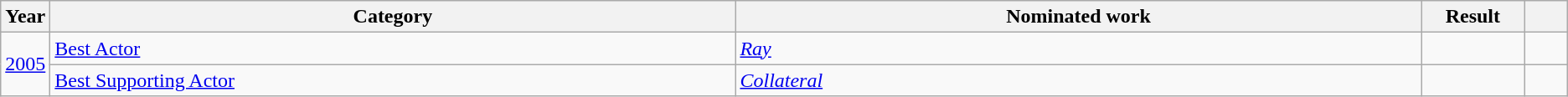<table class=wikitable>
<tr>
<th scope="col" style="width:1em;">Year</th>
<th scope="col" style="width:39em;">Category</th>
<th scope="col" style="width:39em;">Nominated work</th>
<th scope="col" style="width:5em;">Result</th>
<th scope="col" style="width:2em;"></th>
</tr>
<tr>
<td rowspan="2"><a href='#'>2005</a></td>
<td><a href='#'>Best Actor</a></td>
<td><em><a href='#'>Ray</a></em></td>
<td></td>
<td></td>
</tr>
<tr>
<td><a href='#'>Best Supporting Actor</a></td>
<td><em><a href='#'>Collateral</a></em></td>
<td></td>
<td></td>
</tr>
</table>
